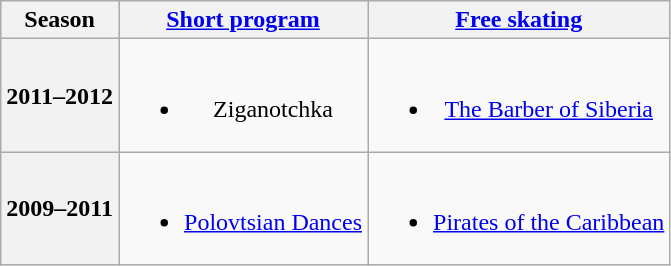<table class="wikitable" style="text-align:center">
<tr>
<th>Season</th>
<th><a href='#'>Short program</a></th>
<th><a href='#'>Free skating</a></th>
</tr>
<tr>
<th>2011–2012 <br></th>
<td><br><ul><li>Ziganotchka <br></li></ul></td>
<td><br><ul><li><a href='#'>The Barber of Siberia</a> <br></li></ul></td>
</tr>
<tr>
<th>2009–2011 <br></th>
<td><br><ul><li><a href='#'>Polovtsian Dances</a> <br></li></ul></td>
<td><br><ul><li><a href='#'>Pirates of the Caribbean</a> <br></li></ul></td>
</tr>
</table>
